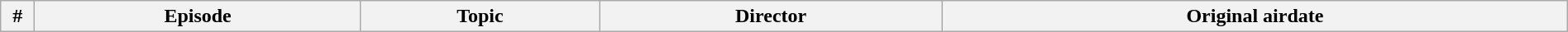<table class="wikitable plainrowheaders" style="width:100%; margin:auto;">
<tr>
<th width="20">#</th>
<th>Episode</th>
<th>Topic</th>
<th>Director</th>
<th>Original airdate<br>


</th>
</tr>
</table>
